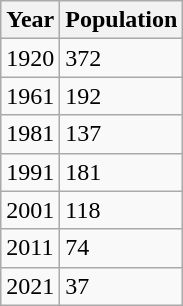<table class="wikitable">
<tr>
<th>Year</th>
<th>Population</th>
</tr>
<tr>
<td>1920</td>
<td>372</td>
</tr>
<tr>
<td>1961</td>
<td>192</td>
</tr>
<tr>
<td>1981</td>
<td>137</td>
</tr>
<tr>
<td>1991</td>
<td>181</td>
</tr>
<tr>
<td>2001</td>
<td>118</td>
</tr>
<tr>
<td>2011</td>
<td>74</td>
</tr>
<tr>
<td>2021</td>
<td>37</td>
</tr>
</table>
